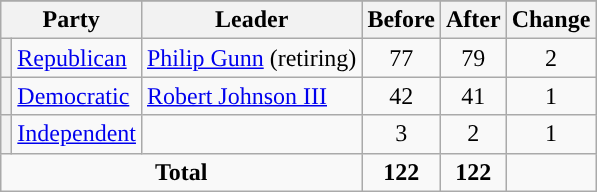<table class="wikitable" style="text-align:center;">
<tr>
</tr>
<tr>
<th colspan=2>Party</th>
<th>Leader</th>
<th>Before</th>
<th>After</th>
<th>Change</th>
</tr>
<tr>
<th style="background-color:"></th>
<td style="text-align:left;"><a href='#'>Republican</a></td>
<td style="text-align:left;"><a href='#'>Philip Gunn</a> (retiring)</td>
<td>77</td>
<td>79</td>
<td> 2</td>
</tr>
<tr>
<th style="background-color:"></th>
<td style="text-align:left;"><a href='#'>Democratic</a></td>
<td style="text-align:left;"><a href='#'>Robert Johnson III</a></td>
<td>42</td>
<td>41</td>
<td> 1</td>
</tr>
<tr>
<th style="background-color:"></th>
<td style="text-align:left;"><a href='#'>Independent</a></td>
<td style="text-align:left;"></td>
<td>3</td>
<td>2</td>
<td> 1</td>
</tr>
<tr>
<td colspan=3><strong>Total</strong></td>
<td><strong>122</strong></td>
<td><strong>122</strong></td>
</tr>
</table>
